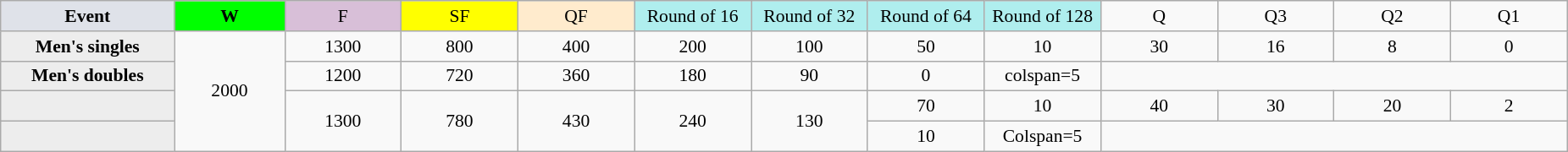<table class="wikitable" style="font-size:90%;text-align:center">
<tr>
<td style="width:130px; background:#dfe2e9;"><strong>Event</strong></td>
<td style="width:80px; background:lime;"><strong>W</strong></td>
<td style="width:85px; background:thistle;">F</td>
<td style="width:85px; background:#ff0;">SF</td>
<td style="width:85px; background:#ffebcd;">QF</td>
<td style="width:85px; background:#afeeee;">Round of 16</td>
<td style="width:85px; background:#afeeee;">Round of 32</td>
<td style="width:85px; background:#afeeee;">Round of 64</td>
<td style="width:85px; background:#afeeee;">Round of 128</td>
<td style="width:85px;">Q</td>
<td style="width:85px;">Q3</td>
<td style="width:85px;">Q2</td>
<td style="width:85px;">Q1</td>
</tr>
<tr>
<th style="background:#ededed;">Men's singles</th>
<td rowspan="4">2000</td>
<td>1300</td>
<td>800</td>
<td>400</td>
<td>200</td>
<td>100</td>
<td>50</td>
<td>10</td>
<td>30</td>
<td>16</td>
<td>8</td>
<td>0</td>
</tr>
<tr>
<th style="background:#ededed;">Men's doubles</th>
<td>1200</td>
<td>720</td>
<td>360</td>
<td>180</td>
<td>90</td>
<td>0</td>
<td>colspan=5 </td>
</tr>
<tr>
<th style="background:#ededed;"></th>
<td rowspan="2">1300</td>
<td rowspan="2">780</td>
<td rowspan="2">430</td>
<td rowspan="2">240</td>
<td rowspan="2">130</td>
<td>70</td>
<td>10</td>
<td>40</td>
<td>30</td>
<td>20</td>
<td>2</td>
</tr>
<tr>
<th style="background:#ededed;"></th>
<td>10</td>
<td>Colspan=5 </td>
</tr>
</table>
